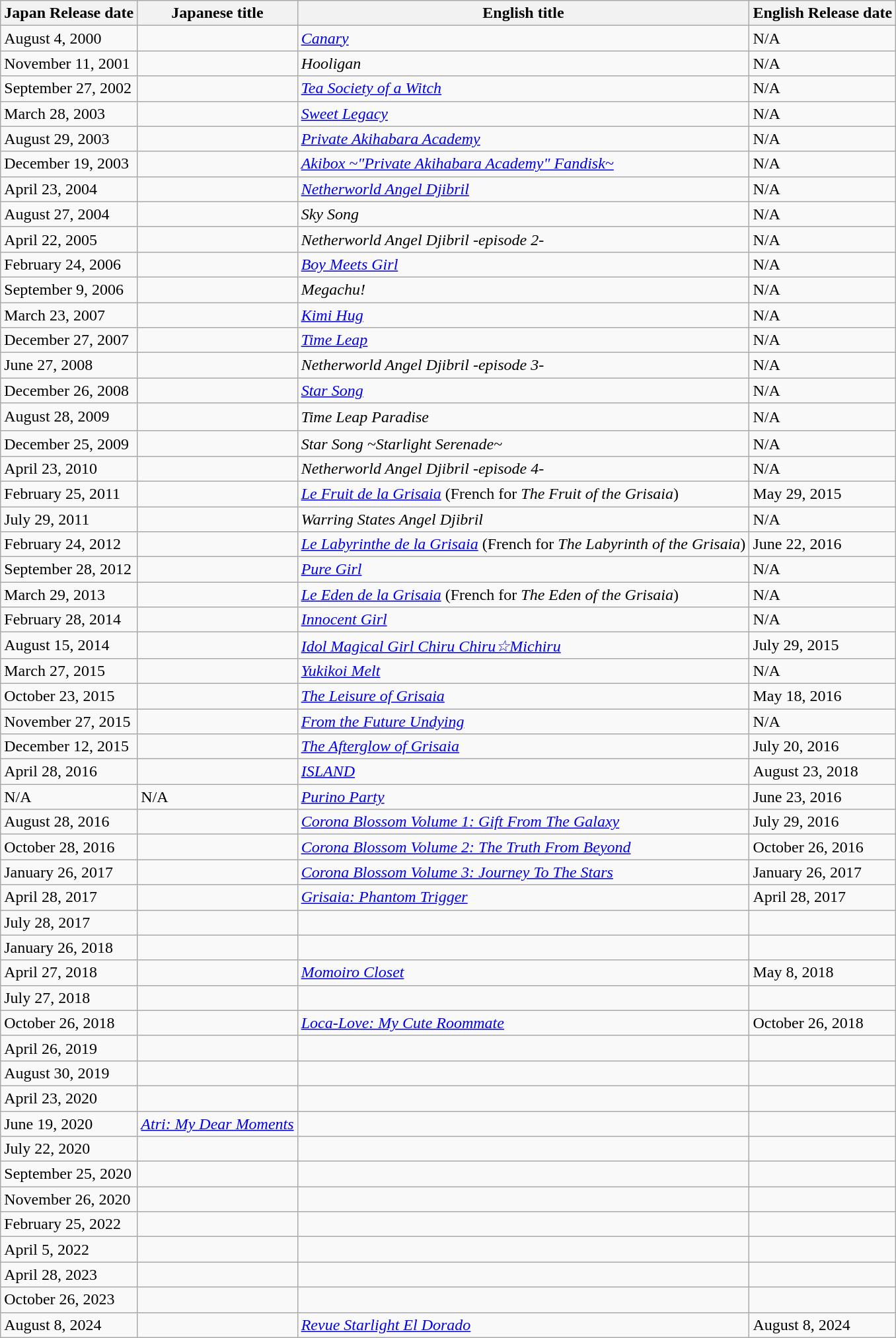<table class="wikitable">
<tr>
<th>Japan Release date</th>
<th>Japanese title</th>
<th>English title</th>
<th>English Release date</th>
</tr>
<tr>
<td>August 4, 2000</td>
<td></td>
<td><em><a href='#'>Canary</a></em></td>
<td>N/A</td>
</tr>
<tr>
<td>November 11, 2001</td>
<td></td>
<td><em>Hooligan</em></td>
<td>N/A</td>
</tr>
<tr>
<td>September 27, 2002</td>
<td></td>
<td><em><a href='#'>Tea Society of a Witch</a></em></td>
<td>N/A</td>
</tr>
<tr>
<td>March 28, 2003</td>
<td></td>
<td><em><a href='#'>Sweet Legacy</a></em></td>
<td>N/A</td>
</tr>
<tr>
<td>August 29, 2003</td>
<td></td>
<td><em><a href='#'>Private Akihabara Academy</a></em></td>
<td>N/A</td>
</tr>
<tr>
<td>December 19, 2003</td>
<td></td>
<td><em><a href='#'>Akibox ~"Private Akihabara Academy" Fandisk~</a></em></td>
<td>N/A</td>
</tr>
<tr>
<td>April 23, 2004</td>
<td></td>
<td><em><a href='#'>Netherworld Angel Djibril</a></em></td>
<td>N/A</td>
</tr>
<tr>
<td>August 27, 2004</td>
<td></td>
<td><em>Sky Song</em></td>
<td>N/A</td>
</tr>
<tr>
<td>April 22, 2005</td>
<td></td>
<td><em>Netherworld Angel Djibril -episode 2-</em></td>
<td>N/A</td>
</tr>
<tr>
<td>February 24, 2006</td>
<td></td>
<td><em><a href='#'>Boy Meets Girl</a></em></td>
<td>N/A</td>
</tr>
<tr>
<td>September 9, 2006</td>
<td></td>
<td><em>Megachu!</em></td>
<td>N/A</td>
</tr>
<tr>
<td>March 23, 2007</td>
<td></td>
<td><em><a href='#'>Kimi Hug</a></em></td>
<td>N/A</td>
</tr>
<tr>
<td>December 27, 2007</td>
<td></td>
<td><em><a href='#'>Time Leap</a></em></td>
<td>N/A</td>
</tr>
<tr>
<td>June 27, 2008</td>
<td></td>
<td><em>Netherworld Angel Djibril -episode 3-</em></td>
<td>N/A</td>
</tr>
<tr>
<td>December 26, 2008</td>
<td></td>
<td><em><a href='#'>Star Song</a></em></td>
<td>N/A</td>
</tr>
<tr>
<td>August 28, 2009 　</td>
<td></td>
<td><em>Time Leap Paradise</em></td>
<td>N/A</td>
</tr>
<tr>
<td>December 25, 2009</td>
<td></td>
<td><em>Star Song ~Starlight Serenade~</em></td>
<td>N/A</td>
</tr>
<tr>
<td>April 23, 2010</td>
<td></td>
<td><em>Netherworld Angel Djibril -episode 4-</em></td>
<td>N/A</td>
</tr>
<tr>
<td>February 25, 2011</td>
<td></td>
<td><em><a href='#'>Le Fruit de la Grisaia</a></em> (French for <em>The Fruit of the Grisaia</em>)</td>
<td>May 29, 2015</td>
</tr>
<tr>
<td>July 29, 2011</td>
<td></td>
<td><em>Warring States Angel Djibril</em></td>
<td>N/A</td>
</tr>
<tr>
<td>February 24, 2012</td>
<td></td>
<td><em><a href='#'>Le Labyrinthe de la Grisaia</a></em> (French for <em>The Labyrinth of the Grisaia</em>)</td>
<td>June 22, 2016</td>
</tr>
<tr>
<td>September 28, 2012</td>
<td></td>
<td><em><a href='#'>Pure Girl</a></em></td>
<td>N/A</td>
</tr>
<tr>
<td>March 29, 2013</td>
<td></td>
<td><em><a href='#'>Le Eden de la Grisaia</a></em> (French for <em>The Eden of the Grisaia</em>)</td>
<td>N/A</td>
</tr>
<tr>
<td>February 28, 2014</td>
<td></td>
<td><em><a href='#'>Innocent Girl</a></em></td>
<td>N/A</td>
</tr>
<tr>
<td>August 15, 2014</td>
<td></td>
<td><em><a href='#'>Idol Magical Girl Chiru Chiru☆Michiru</a></em></td>
<td>July 29, 2015</td>
</tr>
<tr>
<td>March 27, 2015</td>
<td></td>
<td><em><a href='#'>Yukikoi Melt</a></em></td>
<td>N/A</td>
</tr>
<tr>
<td>October 23, 2015</td>
<td></td>
<td><em><a href='#'>The Leisure of Grisaia</a></em></td>
<td>May 18, 2016</td>
</tr>
<tr>
<td>November 27, 2015</td>
<td></td>
<td><em><a href='#'>From the Future Undying</a></em></td>
<td>N/A</td>
</tr>
<tr>
<td>December 12, 2015</td>
<td></td>
<td><em><a href='#'>The Afterglow of Grisaia</a></em></td>
<td>July 20, 2016</td>
</tr>
<tr>
<td>April 28, 2016</td>
<td></td>
<td><em><a href='#'>ISLAND</a></em></td>
<td>August 23, 2018</td>
</tr>
<tr>
<td>N/A</td>
<td>N/A</td>
<td><em><a href='#'>Purino Party</a></em></td>
<td>June 23, 2016</td>
</tr>
<tr>
<td>August 28, 2016</td>
<td></td>
<td><em><a href='#'>Corona Blossom Volume 1: Gift From The Galaxy</a></em></td>
<td>July 29, 2016</td>
</tr>
<tr>
<td>October 28, 2016</td>
<td></td>
<td><em><a href='#'>Corona Blossom Volume 2: The Truth From Beyond</a></em></td>
<td>October 26, 2016</td>
</tr>
<tr>
<td>January 26, 2017</td>
<td></td>
<td><em><a href='#'>Corona Blossom Volume 3: Journey To The Stars</a></em></td>
<td>January 26, 2017</td>
</tr>
<tr>
<td>April 28, 2017</td>
<td></td>
<td><em><a href='#'>Grisaia: Phantom Trigger</a></em></td>
<td>April 28, 2017</td>
</tr>
<tr>
<td>July 28, 2017</td>
<td></td>
<td></td>
<td></td>
</tr>
<tr>
<td>January 26, 2018</td>
<td></td>
<td></td>
<td></td>
</tr>
<tr>
<td>April 27, 2018</td>
<td></td>
<td><em><a href='#'>Momoiro Closet</a></em></td>
<td>May 8, 2018</td>
</tr>
<tr>
<td>July 27, 2018</td>
<td></td>
<td></td>
<td></td>
</tr>
<tr>
<td>October 26, 2018</td>
<td></td>
<td><em><a href='#'>Loca-Love: My Cute Roommate</a></em></td>
<td>October 26, 2018</td>
</tr>
<tr>
<td>April 26, 2019</td>
<td></td>
<td></td>
<td></td>
</tr>
<tr>
<td>August 30, 2019</td>
<td></td>
<td></td>
<td></td>
</tr>
<tr>
<td>April 23, 2020</td>
<td></td>
<td></td>
<td></td>
</tr>
<tr>
<td>June 19, 2020</td>
<td><em><a href='#'>Atri: My Dear Moments</a></em></td>
<td></td>
<td></td>
</tr>
<tr>
<td>July 22, 2020</td>
<td></td>
<td></td>
<td></td>
</tr>
<tr>
<td>September 25, 2020</td>
<td></td>
<td></td>
<td></td>
</tr>
<tr>
<td>November 26, 2020</td>
<td></td>
<td></td>
<td></td>
</tr>
<tr>
<td>February 25, 2022</td>
<td></td>
<td></td>
<td></td>
</tr>
<tr>
<td>April 5, 2022</td>
<td></td>
<td></td>
<td></td>
</tr>
<tr>
<td>April 28, 2023</td>
<td></td>
<td></td>
<td></td>
</tr>
<tr>
<td>October 26, 2023</td>
<td></td>
<td></td>
<td></td>
</tr>
<tr>
<td>August 8, 2024</td>
<td></td>
<td><em><a href='#'>Revue Starlight El Dorado</a></em></td>
<td>August 8, 2024</td>
</tr>
</table>
